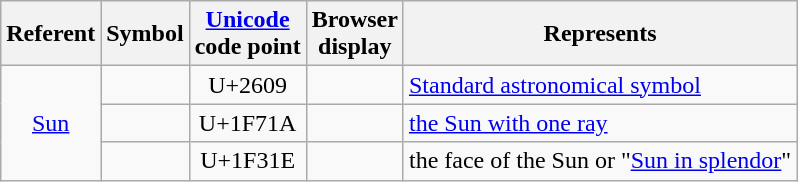<table class="wikitable skin-invert-image" style="text-align: center;">
<tr>
<th scope="col">Referent</th>
<th scope="col">Symbol</th>
<th scope="col"><a href='#'>Unicode</a><br>code point</th>
<th scope="col">Browser<br>display</th>
<th scope="col">Represents</th>
</tr>
<tr>
<td scope="row" rowspan=3><a href='#'>Sun</a></td>
<td align="center"><br></td>
<td>U+2609<br></td>
<td></td>
<td style="text-align: left;"><a href='#'>Standard astronomical symbol</a></td>
</tr>
<tr>
<td align="center"><br></td>
<td>U+1F71A<br></td>
<td></td>
<td style="text-align: left;"><a href='#'>the Sun with one ray</a></td>
</tr>
<tr>
<td align="center"><br></td>
<td>U+1F31E<br></td>
<td></td>
<td style="text-align: left;">the face of the Sun or "<a href='#'>Sun in splendor</a>"</td>
</tr>
</table>
